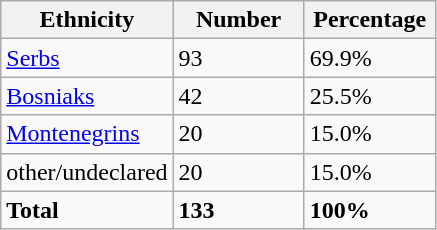<table class="wikitable">
<tr>
<th width="100px">Ethnicity</th>
<th width="80px">Number</th>
<th width="80px">Percentage</th>
</tr>
<tr>
<td><a href='#'>Serbs</a></td>
<td>93</td>
<td>69.9%</td>
</tr>
<tr>
<td><a href='#'>Bosniaks</a></td>
<td>42</td>
<td>25.5%</td>
</tr>
<tr>
<td><a href='#'>Montenegrins</a></td>
<td>20</td>
<td>15.0%</td>
</tr>
<tr>
<td>other/undeclared</td>
<td>20</td>
<td>15.0%</td>
</tr>
<tr>
<td><strong>Total</strong></td>
<td><strong>133</strong></td>
<td><strong>100%</strong></td>
</tr>
</table>
